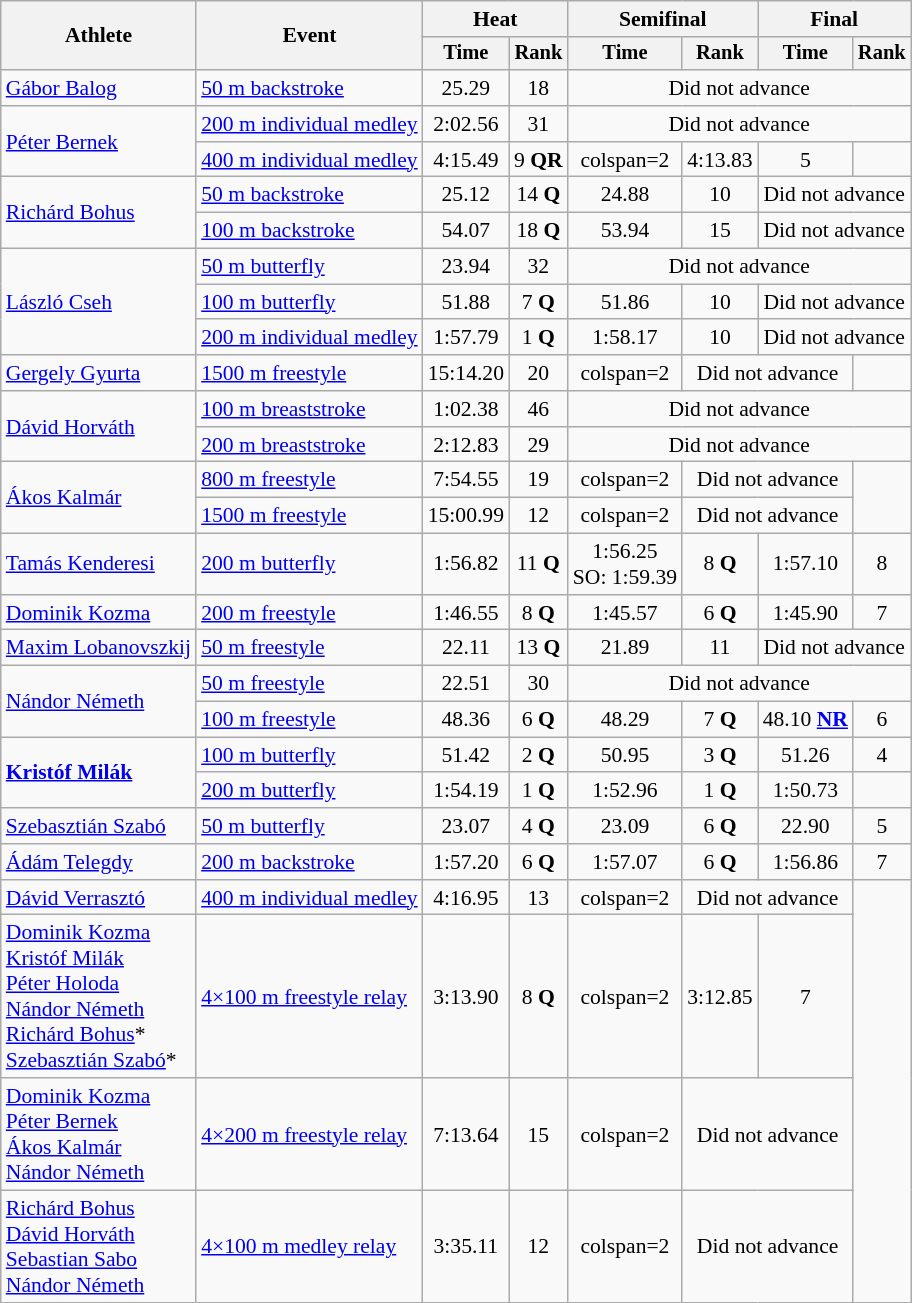<table class="wikitable" style="text-align:center; font-size:90%">
<tr>
<th rowspan="2">Athlete</th>
<th rowspan="2">Event</th>
<th colspan="2">Heat</th>
<th colspan="2">Semifinal</th>
<th colspan="2">Final</th>
</tr>
<tr style="font-size:95%">
<th>Time</th>
<th>Rank</th>
<th>Time</th>
<th>Rank</th>
<th>Time</th>
<th>Rank</th>
</tr>
<tr>
<td align=left><a href='#'>Gábor Balog</a></td>
<td align=left><a href='#'>50 m backstroke</a></td>
<td>25.29</td>
<td>18</td>
<td colspan=4>Did not advance</td>
</tr>
<tr>
<td align=left rowspan=2><a href='#'>Péter Bernek</a></td>
<td align=left><a href='#'>200 m individual medley</a></td>
<td>2:02.56</td>
<td>31</td>
<td colspan=4>Did not advance</td>
</tr>
<tr>
<td align=left><a href='#'>400 m individual medley</a></td>
<td>4:15.49</td>
<td>9 <strong>QR</strong></td>
<td>colspan=2 </td>
<td>4:13.83</td>
<td>5</td>
</tr>
<tr>
<td align=left rowspan=2><a href='#'>Richárd Bohus</a></td>
<td align=left><a href='#'>50 m backstroke</a></td>
<td>25.12</td>
<td>14 <strong>Q</strong></td>
<td>24.88</td>
<td>10</td>
<td colspan=2>Did not advance</td>
</tr>
<tr>
<td align=left><a href='#'>100 m backstroke</a></td>
<td>54.07</td>
<td>18 <strong>Q</strong></td>
<td>53.94</td>
<td>15</td>
<td colspan=2>Did not advance</td>
</tr>
<tr>
<td align=left rowspan=3><a href='#'>László Cseh</a></td>
<td align=left><a href='#'>50 m butterfly</a></td>
<td>23.94</td>
<td>32</td>
<td colspan=4>Did not advance</td>
</tr>
<tr>
<td align=left><a href='#'>100 m butterfly</a></td>
<td>51.88</td>
<td>7 <strong>Q</strong></td>
<td>51.86</td>
<td>10</td>
<td colspan=2>Did not advance</td>
</tr>
<tr>
<td align=left><a href='#'>200 m individual medley</a></td>
<td>1:57.79</td>
<td>1 <strong>Q</strong></td>
<td>1:58.17</td>
<td>10</td>
<td colspan=2>Did not advance</td>
</tr>
<tr>
<td align=left><a href='#'>Gergely Gyurta</a></td>
<td align=left><a href='#'>1500 m freestyle</a></td>
<td>15:14.20</td>
<td>20</td>
<td>colspan=2 </td>
<td colspan=2>Did not advance</td>
</tr>
<tr>
<td align=left rowspan=2><a href='#'>Dávid Horváth</a></td>
<td align=left><a href='#'>100 m breaststroke</a></td>
<td>1:02.38</td>
<td>46</td>
<td colspan=4>Did not advance</td>
</tr>
<tr>
<td align=left><a href='#'>200 m breaststroke</a></td>
<td>2:12.83</td>
<td>29</td>
<td colspan=4>Did not advance</td>
</tr>
<tr>
<td align=left rowspan=2><a href='#'>Ákos Kalmár</a></td>
<td align=left><a href='#'>800 m freestyle</a></td>
<td>7:54.55</td>
<td>19</td>
<td>colspan=2 </td>
<td colspan=2>Did not advance</td>
</tr>
<tr>
<td align=left><a href='#'>1500 m freestyle</a></td>
<td>15:00.99</td>
<td>12</td>
<td>colspan=2 </td>
<td colspan=2>Did not advance</td>
</tr>
<tr>
<td align=left><a href='#'>Tamás Kenderesi</a></td>
<td align=left><a href='#'>200 m butterfly</a></td>
<td>1:56.82</td>
<td>11 <strong>Q</strong></td>
<td>1:56.25<br>SO: 1:59.39</td>
<td>8 <strong>Q</strong></td>
<td>1:57.10</td>
<td>8</td>
</tr>
<tr>
<td align=left><a href='#'>Dominik Kozma</a></td>
<td align=left><a href='#'>200 m freestyle</a></td>
<td>1:46.55</td>
<td>8 <strong>Q</strong></td>
<td>1:45.57</td>
<td>6 <strong>Q</strong></td>
<td>1:45.90</td>
<td>7</td>
</tr>
<tr>
<td align=left><a href='#'>Maxim Lobanovszkij</a></td>
<td align=left><a href='#'>50 m freestyle</a></td>
<td>22.11</td>
<td>13 <strong>Q</strong></td>
<td>21.89</td>
<td>11</td>
<td colspan=2>Did not advance</td>
</tr>
<tr>
<td align=left rowspan=2><a href='#'>Nándor Németh</a></td>
<td align=left><a href='#'>50 m freestyle</a></td>
<td>22.51</td>
<td>30</td>
<td colspan=4>Did not advance</td>
</tr>
<tr>
<td align=left><a href='#'>100 m freestyle</a></td>
<td>48.36</td>
<td>6 <strong>Q</strong></td>
<td>48.29</td>
<td>7 <strong>Q</strong></td>
<td>48.10 <strong><a href='#'>NR</a></strong></td>
<td>6</td>
</tr>
<tr>
<td align=left rowspan=2><strong><a href='#'>Kristóf Milák</a></strong></td>
<td align=left><a href='#'>100 m butterfly</a></td>
<td>51.42</td>
<td>2 <strong>Q</strong></td>
<td>50.95</td>
<td>3 <strong>Q</strong></td>
<td>51.26</td>
<td>4</td>
</tr>
<tr>
<td align=left><a href='#'>200 m butterfly</a></td>
<td>1:54.19</td>
<td>1 <strong>Q</strong></td>
<td>1:52.96</td>
<td>1 <strong>Q</strong></td>
<td>1:50.73 </td>
<td></td>
</tr>
<tr>
<td align=left><a href='#'>Szebasztián Szabó</a></td>
<td align=left><a href='#'>50 m butterfly</a></td>
<td>23.07</td>
<td>4 <strong>Q</strong></td>
<td>23.09</td>
<td>6 <strong>Q</strong></td>
<td>22.90</td>
<td>5</td>
</tr>
<tr>
<td align=left><a href='#'>Ádám Telegdy</a></td>
<td align=left><a href='#'>200 m backstroke</a></td>
<td>1:57.20</td>
<td>6 <strong>Q</strong></td>
<td>1:57.07</td>
<td>6 <strong>Q</strong></td>
<td>1:56.86</td>
<td>7</td>
</tr>
<tr>
<td align=left><a href='#'>Dávid Verrasztó</a></td>
<td align=left><a href='#'>400 m individual medley</a></td>
<td>4:16.95</td>
<td>13</td>
<td>colspan=2 </td>
<td colspan=2>Did not advance</td>
</tr>
<tr>
<td align=left><a href='#'>Dominik Kozma</a><br><a href='#'>Kristóf Milák</a><br><a href='#'>Péter Holoda</a><br><a href='#'>Nándor Németh</a><br><a href='#'>Richárd Bohus</a>*<br><a href='#'>Szebasztián Szabó</a>*</td>
<td align=left><a href='#'>4×100 m freestyle relay</a></td>
<td>3:13.90</td>
<td>8 <strong>Q</strong></td>
<td>colspan=2 </td>
<td>3:12.85</td>
<td>7</td>
</tr>
<tr>
<td align=left><a href='#'>Dominik Kozma</a><br><a href='#'>Péter Bernek</a><br><a href='#'>Ákos Kalmár</a><br><a href='#'>Nándor Németh</a></td>
<td align=left><a href='#'>4×200 m freestyle relay</a></td>
<td>7:13.64</td>
<td>15</td>
<td>colspan=2 </td>
<td colspan=2>Did not advance</td>
</tr>
<tr>
<td align=left><a href='#'>Richárd Bohus</a><br><a href='#'>Dávid Horváth</a><br><a href='#'>Sebastian Sabo</a><br><a href='#'>Nándor Németh</a></td>
<td align=left><a href='#'>4×100 m medley relay</a></td>
<td>3:35.11</td>
<td>12</td>
<td>colspan=2 </td>
<td colspan=2>Did not advance</td>
</tr>
</table>
